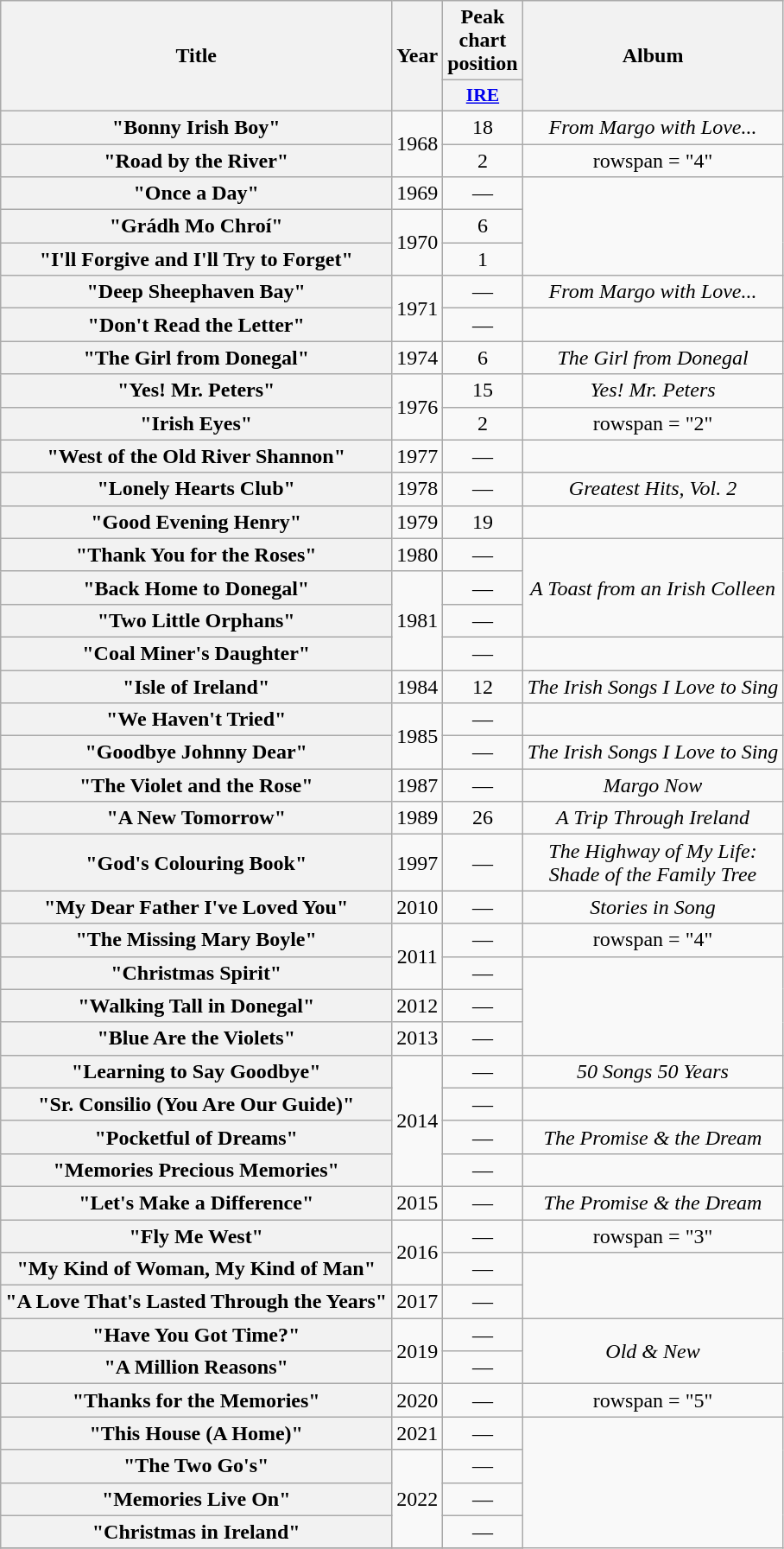<table class="wikitable plainrowheaders" style="text-align:center;">
<tr>
<th scope="col" rowspan="2">Title</th>
<th scope="col" rowspan="2" style="width:1em;">Year</th>
<th scope="col" colspan="1">Peak chart<br>position</th>
<th scope="col" rowspan="2">Album</th>
</tr>
<tr>
<th scope="col" style="width:2.5em; font-size:90%;"><a href='#'>IRE</a><br></th>
</tr>
<tr>
<th scope = "row">"Bonny Irish Boy"<br></th>
<td rowspan = "2">1968</td>
<td>18</td>
<td><em>From Margo with Love...</em></td>
</tr>
<tr>
<th scope = "row">"Road by the River"<br></th>
<td>2</td>
<td>rowspan = "4" </td>
</tr>
<tr>
<th scope = "row">"Once a Day"<br></th>
<td>1969</td>
<td>—</td>
</tr>
<tr>
<th scope = "row">"Grádh Mo Chroí"<br></th>
<td rowspan = "2">1970</td>
<td>6</td>
</tr>
<tr>
<th scope = "row">"I'll Forgive and I'll Try to Forget"<br></th>
<td>1</td>
</tr>
<tr>
<th scope = "row">"Deep Sheephaven Bay"<br></th>
<td rowspan = "2">1971</td>
<td>—</td>
<td><em>From Margo with Love...</em></td>
</tr>
<tr>
<th scope = "row">"Don't Read the Letter"<br></th>
<td>—</td>
<td></td>
</tr>
<tr>
<th scope = "row">"The Girl from Donegal"</th>
<td>1974</td>
<td>6</td>
<td><em>The Girl from Donegal</em></td>
</tr>
<tr>
<th scope = "row">"Yes! Mr. Peters"<br></th>
<td rowspan = "2">1976</td>
<td>15</td>
<td><em>Yes! Mr. Peters</em></td>
</tr>
<tr>
<th scope = "row">"Irish Eyes"</th>
<td>2</td>
<td>rowspan = "2" </td>
</tr>
<tr>
<th scope = "row">"West of the Old River Shannon"</th>
<td>1977</td>
<td>—</td>
</tr>
<tr>
<th scope = "row">"Lonely Hearts Club"</th>
<td>1978</td>
<td>—</td>
<td><em>Greatest Hits, Vol. 2</em></td>
</tr>
<tr>
<th scope = "row">"Good Evening Henry"</th>
<td>1979</td>
<td>19</td>
<td></td>
</tr>
<tr>
<th scope = "row">"Thank You for the Roses"</th>
<td>1980</td>
<td>—</td>
<td rowspan = "3"><em>A Toast from an Irish Colleen</em></td>
</tr>
<tr>
<th scope = "row">"Back Home to Donegal"</th>
<td rowspan = "3">1981</td>
<td>—</td>
</tr>
<tr>
<th scope = "row">"Two Little Orphans"</th>
<td>—</td>
</tr>
<tr>
<th scope = "row">"Coal Miner's Daughter"</th>
<td>—</td>
<td></td>
</tr>
<tr>
<th scope = "row">"Isle of Ireland"</th>
<td>1984</td>
<td>12</td>
<td><em>The Irish Songs I Love to Sing</em></td>
</tr>
<tr>
<th scope = "row">"We Haven't Tried"</th>
<td rowspan = "2">1985</td>
<td>—</td>
<td></td>
</tr>
<tr>
<th scope = "row">"Goodbye Johnny Dear"</th>
<td>—</td>
<td><em>The Irish Songs I Love to Sing</em></td>
</tr>
<tr>
<th scope = "row">"The Violet and the Rose"</th>
<td>1987</td>
<td>—</td>
<td><em>Margo Now</em></td>
</tr>
<tr>
<th scope = "row">"A New Tomorrow"</th>
<td>1989</td>
<td>26</td>
<td><em>A Trip Through Ireland</em></td>
</tr>
<tr>
<th scope = "row">"God's Colouring Book"<br></th>
<td>1997</td>
<td>—</td>
<td><em>The Highway of My Life:<br>Shade of the Family Tree</em></td>
</tr>
<tr>
<th scope = "row">"My Dear Father I've Loved You"</th>
<td>2010</td>
<td>—</td>
<td><em>Stories in Song</em></td>
</tr>
<tr>
<th scope = "row">"The Missing Mary Boyle"</th>
<td rowspan = "2">2011</td>
<td>—</td>
<td>rowspan = "4" </td>
</tr>
<tr>
<th scope = "row">"Christmas Spirit"<br></th>
<td>—</td>
</tr>
<tr>
<th scope = "row">"Walking Tall in Donegal"</th>
<td>2012</td>
<td>—</td>
</tr>
<tr>
<th scope = "row">"Blue Are the Violets"</th>
<td>2013</td>
<td>—</td>
</tr>
<tr>
<th scope = "row">"Learning to Say Goodbye"</th>
<td rowspan = "4">2014</td>
<td>—</td>
<td><em>50 Songs 50 Years</em></td>
</tr>
<tr>
<th scope = "row">"Sr. Consilio (You Are Our Guide)"</th>
<td>—</td>
<td></td>
</tr>
<tr>
<th scope = "row">"Pocketful of Dreams"</th>
<td>—</td>
<td><em>The Promise & the Dream</em></td>
</tr>
<tr>
<th scope = "row">"Memories Precious Memories"<br></th>
<td>—</td>
<td></td>
</tr>
<tr>
<th scope = "row">"Let's Make a Difference"</th>
<td>2015</td>
<td>—</td>
<td><em>The Promise & the Dream</em></td>
</tr>
<tr>
<th scope = "row">"Fly Me West"</th>
<td rowspan = "2">2016</td>
<td>—</td>
<td>rowspan = "3" </td>
</tr>
<tr>
<th scope = "row">"My Kind of Woman, My Kind of Man"<br></th>
<td>—</td>
</tr>
<tr>
<th scope = "row">"A Love That's Lasted Through the Years"<br></th>
<td>2017</td>
<td>—</td>
</tr>
<tr>
<th scope = "row">"Have You Got Time?"</th>
<td rowspan = "2">2019</td>
<td>—</td>
<td rowspan = "2"><em>Old & New</em></td>
</tr>
<tr>
<th scope = "row">"A Million Reasons"</th>
<td>—</td>
</tr>
<tr>
<th scope = "row">"Thanks for the Memories"</th>
<td>2020</td>
<td>—</td>
<td>rowspan = "5" </td>
</tr>
<tr>
<th scope = "row">"This House (A Home)"</th>
<td>2021</td>
<td>—</td>
</tr>
<tr>
<th scope = "row">"The Two Go's"<br></th>
<td rowspan = "3">2022</td>
<td>—</td>
</tr>
<tr>
<th scope = "row">"Memories Live On"</th>
<td>—</td>
</tr>
<tr>
<th scope = "row">"Christmas in Ireland"</th>
<td>—</td>
</tr>
<tr>
</tr>
</table>
